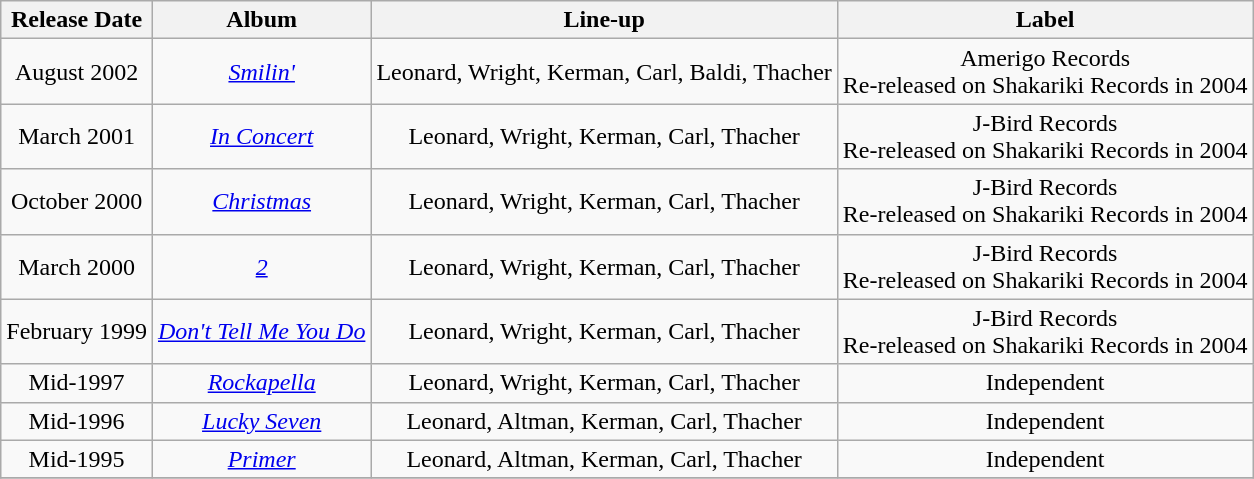<table class="wikitable">
<tr>
<th align="left" valign="top"><strong>Release Date</strong></th>
<th align="left" valign="top"><strong>Album</strong></th>
<th align="left" valign="top"><strong>Line-up</strong></th>
<th align="left" valign="top"><strong>Label</strong></th>
</tr>
<tr>
<td align="center" valign="middle">August 2002</td>
<td align="center" valign="middle"><em><a href='#'>Smilin'</a></em></td>
<td align="center" valign="middle">Leonard, Wright, Kerman, Carl, Baldi, Thacher</td>
<td align="center" valign="middle">Amerigo Records<br>Re-released on Shakariki Records in 2004</td>
</tr>
<tr>
<td align="center" valign="middle">March 2001</td>
<td align="center" valign="middle"><em><a href='#'>In Concert</a></em></td>
<td align="center" valign="middle">Leonard, Wright, Kerman, Carl, Thacher</td>
<td align="center" valign="middle">J-Bird Records<br>Re-released on Shakariki Records in 2004</td>
</tr>
<tr>
<td align="center" valign="middle">October 2000</td>
<td align="center" valign="middle"><em><a href='#'>Christmas</a></em></td>
<td align="center" valign="middle">Leonard, Wright, Kerman, Carl, Thacher</td>
<td align="center" valign="middle">J-Bird Records<br>Re-released on Shakariki Records in 2004</td>
</tr>
<tr>
<td align="center" valign="middle">March 2000</td>
<td align="center" valign="middle"><em><a href='#'>2</a></em></td>
<td align="center" valign="middle">Leonard, Wright, Kerman, Carl, Thacher</td>
<td align="center" valign="middle">J-Bird Records<br>Re-released on Shakariki Records in 2004</td>
</tr>
<tr>
<td align="center" valign="middle">February 1999</td>
<td align="center" valign="middle"><em><a href='#'>Don't Tell Me You Do</a></em></td>
<td align="center" valign="middle">Leonard, Wright, Kerman, Carl, Thacher</td>
<td align="center" valign="middle">J-Bird Records<br>Re-released on Shakariki Records in 2004</td>
</tr>
<tr>
<td align="center" valign="middle">Mid-1997</td>
<td align="center" valign="middle"><em><a href='#'>Rockapella</a></em></td>
<td align="center" valign="middle">Leonard, Wright, Kerman, Carl, Thacher</td>
<td align="center" valign="middle">Independent</td>
</tr>
<tr>
<td align="center" valign="middle">Mid-1996</td>
<td align="center" valign="middle"><em><a href='#'>Lucky Seven</a></em></td>
<td align="center" valign="middle">Leonard, Altman, Kerman, Carl, Thacher</td>
<td align="center" valign="middle">Independent</td>
</tr>
<tr>
<td align="center" valign="middle">Mid-1995</td>
<td align="center" valign="middle"><em><a href='#'>Primer</a></em></td>
<td align="center" valign="middle">Leonard, Altman, Kerman, Carl, Thacher</td>
<td align="center" valign="middle">Independent</td>
</tr>
<tr>
</tr>
</table>
